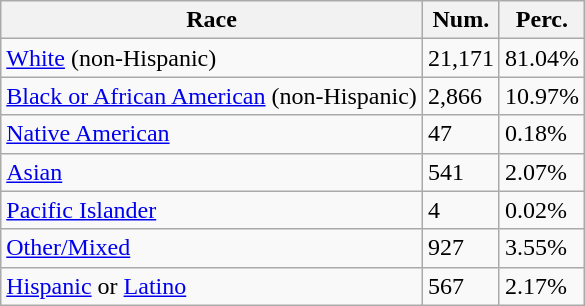<table class="wikitable">
<tr>
<th>Race</th>
<th>Num.</th>
<th>Perc.</th>
</tr>
<tr>
<td><a href='#'>White</a> (non-Hispanic)</td>
<td>21,171</td>
<td>81.04%</td>
</tr>
<tr>
<td><a href='#'>Black or African American</a> (non-Hispanic)</td>
<td>2,866</td>
<td>10.97%</td>
</tr>
<tr>
<td><a href='#'>Native American</a></td>
<td>47</td>
<td>0.18%</td>
</tr>
<tr>
<td><a href='#'>Asian</a></td>
<td>541</td>
<td>2.07%</td>
</tr>
<tr>
<td><a href='#'>Pacific Islander</a></td>
<td>4</td>
<td>0.02%</td>
</tr>
<tr>
<td><a href='#'>Other/Mixed</a></td>
<td>927</td>
<td>3.55%</td>
</tr>
<tr>
<td><a href='#'>Hispanic</a> or <a href='#'>Latino</a></td>
<td>567</td>
<td>2.17%</td>
</tr>
</table>
